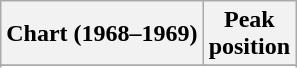<table class="wikitable sortable plainrowheaders">
<tr>
<th scope="col">Chart (1968–1969)</th>
<th scope="col">Peak<br>position</th>
</tr>
<tr>
</tr>
<tr>
</tr>
<tr>
</tr>
</table>
